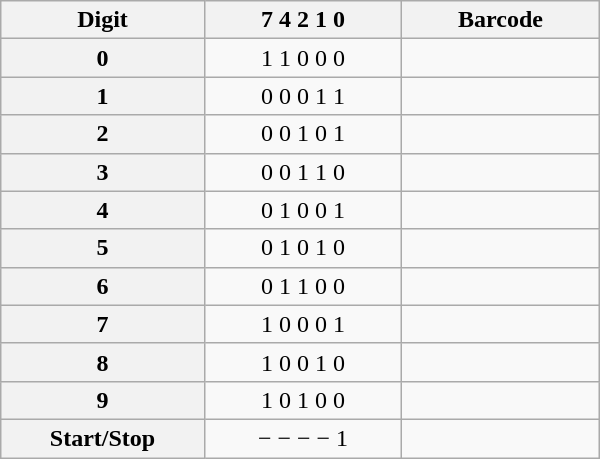<table class="wikitable" style="width:25em;margin-left:0.5in" align="left" cellspacing="0" cellpadding="2" border="1">
<tr align="center">
<th bgcolor="#E0E0E0" width="34%">Digit</th>
<th bgcolor="#E0E0E0" width="33%">7 4 2 1 0</th>
<th bgcolor="#E0E0E0" width="33%">Barcode</th>
</tr>
<tr align="center">
<th bgcolor="#F0F0F0">0</th>
<td>1 1 0 0 0</td>
<td></td>
</tr>
<tr align="center">
<th bgcolor="#F0F0F0">1</th>
<td>0 0 0 1 1</td>
<td></td>
</tr>
<tr align="center">
<th bgcolor="#F0F0F0">2</th>
<td>0 0 1 0 1</td>
<td></td>
</tr>
<tr align="center">
<th bgcolor="#F0F0F0">3</th>
<td>0 0 1 1 0</td>
<td></td>
</tr>
<tr align="center">
<th bgcolor="#F0F0F0">4</th>
<td>0 1 0 0 1</td>
<td></td>
</tr>
<tr align="center">
<th bgcolor="#F0F0F0">5</th>
<td>0 1 0 1 0</td>
<td></td>
</tr>
<tr align="center">
<th bgcolor="#F0F0F0">6</th>
<td>0 1 1 0 0</td>
<td></td>
</tr>
<tr align="center">
<th bgcolor="#F0F0F0">7</th>
<td>1 0 0 0 1</td>
<td></td>
</tr>
<tr align="center">
<th bgcolor="#F0F0F0">8</th>
<td>1 0 0 1 0</td>
<td></td>
</tr>
<tr align="center">
<th bgcolor="#F0F0F0">9</th>
<td>1 0 1 0 0</td>
<td></td>
</tr>
<tr align="center">
<th bgcolor="#F0F0F0">Start/Stop</th>
<td>− − − − 1</td>
<td></td>
</tr>
</table>
